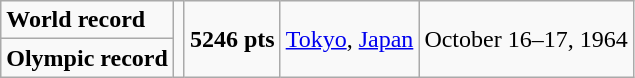<table class="wikitable">
<tr>
<td><strong>World record</strong></td>
<td rowspan=2></td>
<td rowspan=2><strong>5246 pts</strong></td>
<td rowspan=2><a href='#'>Tokyo</a>, <a href='#'>Japan</a></td>
<td rowspan=2>October 16–17, 1964</td>
</tr>
<tr>
<td><strong>Olympic record</strong></td>
</tr>
</table>
